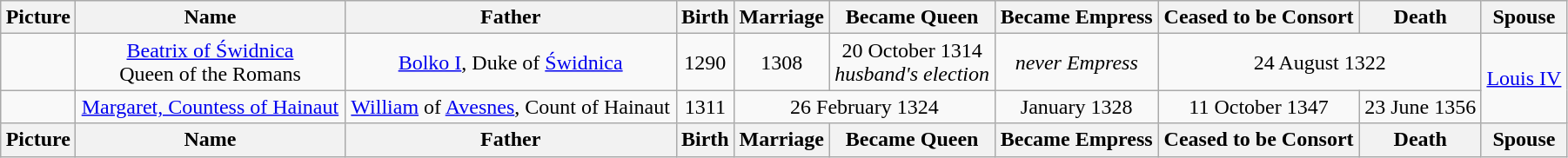<table width=95% class="wikitable">
<tr>
<th>Picture</th>
<th>Name</th>
<th>Father</th>
<th>Birth</th>
<th>Marriage</th>
<th>Became Queen</th>
<th>Became Empress</th>
<th>Ceased to be Consort</th>
<th>Death</th>
<th>Spouse</th>
</tr>
<tr>
<td align=center></td>
<td align=center><a href='#'>Beatrix of Świdnica</a><br>Queen of the Romans</td>
<td align="center"><a href='#'>Bolko I</a>, Duke of <a href='#'>Świdnica</a></td>
<td align="center">1290</td>
<td align="center">1308</td>
<td align="center">20 October 1314<br><em>husband's election</em></td>
<td align="center"><em>never Empress</em></td>
<td align="center" colspan="2">24 August 1322</td>
<td align="center" rowspan="2"><a href='#'>Louis IV</a></td>
</tr>
<tr>
<td align=center></td>
<td align=center><a href='#'>Margaret, Countess of Hainaut</a></td>
<td align="center"><a href='#'>William</a> of <a href='#'>Avesnes</a>, Count of Hainaut</td>
<td align="center">1311</td>
<td align="center" colspan="2">26 February 1324</td>
<td align="center">January 1328</td>
<td align="center">11 October 1347</td>
<td align="center">23 June 1356</td>
</tr>
<tr>
<th>Picture</th>
<th>Name</th>
<th>Father</th>
<th>Birth</th>
<th>Marriage</th>
<th>Became Queen</th>
<th>Became Empress</th>
<th>Ceased to be Consort</th>
<th>Death</th>
<th>Spouse</th>
</tr>
</table>
